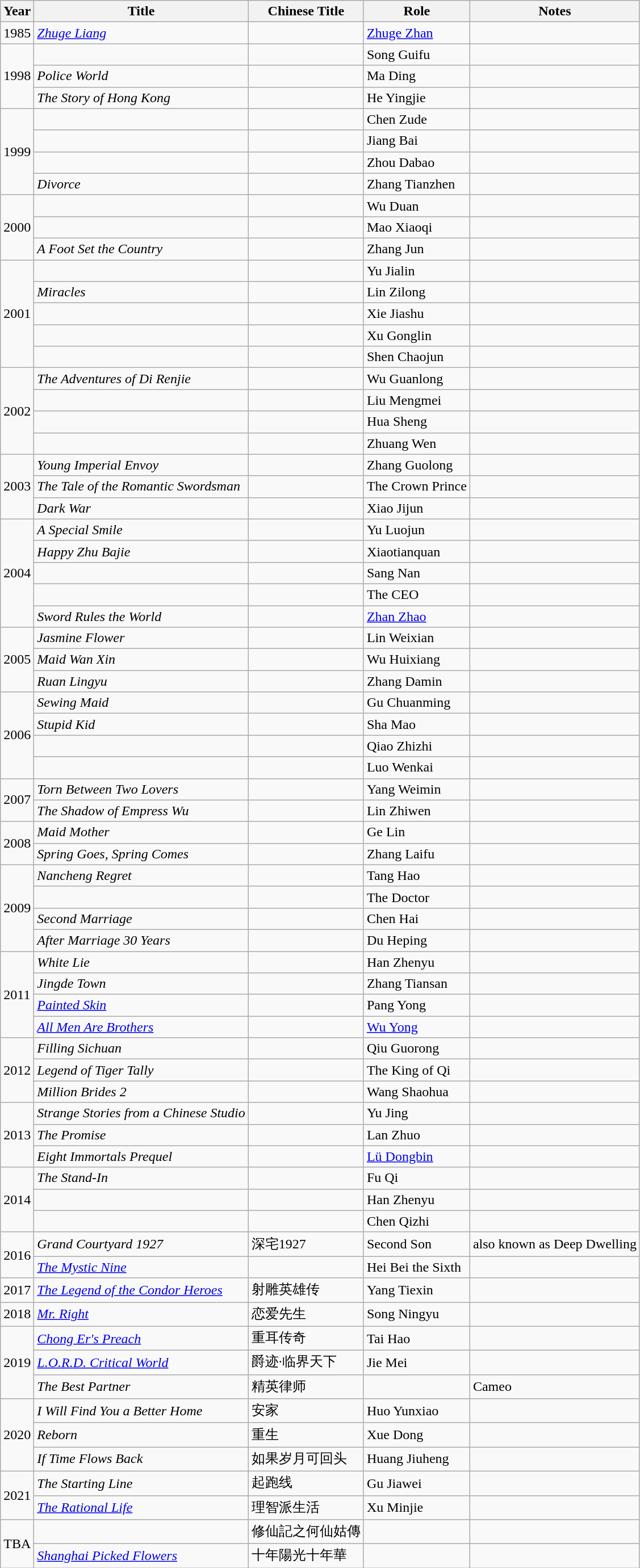<table class="wikitable">
<tr>
<th>Year</th>
<th>Title</th>
<th>Chinese Title</th>
<th>Role</th>
<th>Notes</th>
</tr>
<tr>
<td>1985</td>
<td><em><a href='#'>Zhuge Liang</a></em></td>
<td></td>
<td><a href='#'>Zhuge Zhan</a></td>
<td></td>
</tr>
<tr>
<td rowspan="3">1998</td>
<td></td>
<td></td>
<td>Song Guifu</td>
<td></td>
</tr>
<tr>
<td><em>Police World</em></td>
<td></td>
<td>Ma Ding</td>
<td></td>
</tr>
<tr>
<td><em>The Story of Hong Kong</em></td>
<td></td>
<td>He Yingjie</td>
<td></td>
</tr>
<tr>
<td rowspan="4">1999</td>
<td><em> </em></td>
<td></td>
<td>Chen Zude</td>
<td></td>
</tr>
<tr>
<td></td>
<td></td>
<td>Jiang Bai</td>
<td></td>
</tr>
<tr>
<td></td>
<td></td>
<td>Zhou Dabao</td>
<td></td>
</tr>
<tr>
<td><em>Divorce</em></td>
<td></td>
<td>Zhang Tianzhen</td>
<td></td>
</tr>
<tr>
<td rowspan="3">2000</td>
<td></td>
<td></td>
<td>Wu Duan</td>
<td></td>
</tr>
<tr>
<td></td>
<td></td>
<td>Mao Xiaoqi</td>
<td></td>
</tr>
<tr>
<td><em>A Foot Set the Country</em></td>
<td></td>
<td>Zhang Jun</td>
<td></td>
</tr>
<tr>
<td rowspan="5">2001</td>
<td><em> </em></td>
<td></td>
<td>Yu Jialin</td>
<td></td>
</tr>
<tr>
<td><em>Miracles</em></td>
<td></td>
<td>Lin Zilong</td>
<td></td>
</tr>
<tr>
<td></td>
<td></td>
<td>Xie Jiashu</td>
<td></td>
</tr>
<tr>
<td></td>
<td></td>
<td>Xu Gonglin</td>
<td></td>
</tr>
<tr>
<td></td>
<td></td>
<td>Shen Chaojun</td>
<td></td>
</tr>
<tr>
<td rowspan="4">2002</td>
<td><em>The Adventures of Di Renjie</em></td>
<td></td>
<td>Wu Guanlong</td>
<td></td>
</tr>
<tr>
<td></td>
<td></td>
<td>Liu Mengmei</td>
<td></td>
</tr>
<tr>
<td></td>
<td></td>
<td>Hua Sheng</td>
<td></td>
</tr>
<tr>
<td></td>
<td></td>
<td>Zhuang Wen</td>
<td></td>
</tr>
<tr>
<td rowspan="3">2003</td>
<td><em>Young Imperial Envoy</em></td>
<td></td>
<td>Zhang Guolong</td>
<td></td>
</tr>
<tr>
<td><em>The Tale of the Romantic Swordsman</em></td>
<td></td>
<td>The Crown Prince</td>
<td></td>
</tr>
<tr>
<td><em>Dark War</em></td>
<td></td>
<td>Xiao Jijun</td>
<td></td>
</tr>
<tr>
<td rowspan="5">2004</td>
<td><em> A Special Smile</em></td>
<td></td>
<td>Yu Luojun</td>
<td></td>
</tr>
<tr>
<td><em>Happy Zhu Bajie</em></td>
<td></td>
<td>Xiaotianquan</td>
<td></td>
</tr>
<tr>
<td></td>
<td></td>
<td>Sang Nan</td>
<td></td>
</tr>
<tr>
<td></td>
<td></td>
<td>The CEO</td>
<td></td>
</tr>
<tr>
<td><em>Sword Rules the World</em></td>
<td></td>
<td><a href='#'>Zhan Zhao</a></td>
<td></td>
</tr>
<tr>
<td rowspan="3">2005</td>
<td><em>Jasmine Flower</em></td>
<td></td>
<td>Lin Weixian</td>
<td></td>
</tr>
<tr>
<td><em>Maid Wan Xin</em></td>
<td></td>
<td>Wu Huixiang</td>
<td></td>
</tr>
<tr>
<td><em>Ruan Lingyu</em></td>
<td></td>
<td>Zhang Damin</td>
<td></td>
</tr>
<tr>
<td rowspan="4">2006</td>
<td><em>Sewing Maid</em></td>
<td></td>
<td>Gu Chuanming</td>
<td></td>
</tr>
<tr>
<td><em>Stupid Kid</em></td>
<td></td>
<td>Sha Mao</td>
<td></td>
</tr>
<tr>
<td></td>
<td></td>
<td>Qiao Zhizhi</td>
<td></td>
</tr>
<tr>
<td></td>
<td></td>
<td>Luo Wenkai</td>
<td></td>
</tr>
<tr>
<td rowspan="2">2007</td>
<td><em>Torn Between Two Lovers</em></td>
<td></td>
<td>Yang Weimin</td>
<td></td>
</tr>
<tr>
<td><em>The Shadow of Empress Wu</em></td>
<td></td>
<td>Lin Zhiwen</td>
<td></td>
</tr>
<tr>
<td rowspan="2">2008</td>
<td><em>Maid Mother</em></td>
<td></td>
<td>Ge Lin</td>
<td></td>
</tr>
<tr>
<td><em>Spring Goes, Spring Comes</em></td>
<td></td>
<td>Zhang Laifu</td>
<td></td>
</tr>
<tr>
<td rowspan="4">2009</td>
<td><em>Nancheng Regret</em></td>
<td></td>
<td>Tang Hao</td>
<td></td>
</tr>
<tr>
<td></td>
<td></td>
<td>The Doctor</td>
<td></td>
</tr>
<tr>
<td><em>Second Marriage</em></td>
<td></td>
<td>Chen Hai</td>
<td></td>
</tr>
<tr>
<td><em>After Marriage 30 Years</em></td>
<td></td>
<td>Du Heping</td>
<td></td>
</tr>
<tr>
<td rowspan="4">2011</td>
<td><em>White Lie</em></td>
<td></td>
<td>Han Zhenyu</td>
<td></td>
</tr>
<tr>
<td><em>Jingde Town</em></td>
<td></td>
<td>Zhang Tiansan</td>
<td></td>
</tr>
<tr>
<td><em><a href='#'>Painted Skin</a></em></td>
<td></td>
<td>Pang Yong</td>
<td></td>
</tr>
<tr>
<td><em><a href='#'>All Men Are Brothers</a></em></td>
<td></td>
<td><a href='#'>Wu Yong</a></td>
<td></td>
</tr>
<tr>
<td rowspan="3">2012</td>
<td><em>Filling Sichuan</em></td>
<td></td>
<td>Qiu Guorong</td>
<td></td>
</tr>
<tr>
<td><em>Legend of Tiger Tally</em></td>
<td></td>
<td>The King of Qi</td>
<td></td>
</tr>
<tr>
<td><em>Million Brides 2</em></td>
<td></td>
<td>Wang Shaohua</td>
<td></td>
</tr>
<tr>
<td rowspan="3">2013</td>
<td><em>Strange Stories from a Chinese Studio</em></td>
<td></td>
<td>Yu Jing</td>
<td></td>
</tr>
<tr>
<td><em>The Promise</em></td>
<td></td>
<td>Lan Zhuo</td>
<td></td>
</tr>
<tr>
<td><em>Eight Immortals Prequel</em></td>
<td></td>
<td><a href='#'>Lü Dongbin</a></td>
<td></td>
</tr>
<tr>
<td rowspan="3">2014</td>
<td><em>The Stand-In</em></td>
<td></td>
<td>Fu Qi</td>
<td></td>
</tr>
<tr>
<td></td>
<td></td>
<td>Han Zhenyu</td>
<td></td>
</tr>
<tr>
<td></td>
<td></td>
<td>Chen Qizhi</td>
<td></td>
</tr>
<tr>
<td rowspan="2">2016</td>
<td><em>Grand Courtyard 1927 </em></td>
<td>深宅1927</td>
<td>Second Son</td>
<td>also known as Deep Dwelling</td>
</tr>
<tr>
<td><em><a href='#'>The Mystic Nine</a></em></td>
<td></td>
<td>Hei Bei the Sixth</td>
<td></td>
</tr>
<tr>
<td rowspan="1">2017</td>
<td><em><a href='#'>The Legend of the Condor Heroes</a> </em></td>
<td>射雕英雄传</td>
<td>Yang Tiexin</td>
<td></td>
</tr>
<tr>
<td>2018</td>
<td><em><a href='#'>Mr. Right</a></em></td>
<td>恋爱先生</td>
<td>Song Ningyu</td>
<td></td>
</tr>
<tr>
<td rowspan="3">2019</td>
<td><em><a href='#'>Chong Er's Preach</a> </em></td>
<td>重耳传奇</td>
<td>Tai Hao</td>
<td></td>
</tr>
<tr>
<td><em><a href='#'>L.O.R.D. Critical World</a></em></td>
<td>爵迹·临界天下</td>
<td>Jie Mei</td>
<td></td>
</tr>
<tr>
<td><em>The Best Partner</em></td>
<td>精英律师</td>
<td></td>
<td>Cameo</td>
</tr>
<tr>
<td rowspan=3>2020</td>
<td><em>I Will Find You a Better Home </em></td>
<td>安家</td>
<td>Huo Yunxiao</td>
<td></td>
</tr>
<tr>
<td><em>Reborn</em></td>
<td>重生</td>
<td>Xue Dong</td>
<td></td>
</tr>
<tr>
<td><em>If Time Flows Back</em></td>
<td>如果岁月可回头</td>
<td>Huang Jiuheng</td>
<td></td>
</tr>
<tr>
<td rowspan="2">2021</td>
<td><em>The Starting Line</em></td>
<td>起跑线</td>
<td>Gu Jiawei</td>
<td></td>
</tr>
<tr>
<td><em><a href='#'>The Rational Life</a></em></td>
<td>理智派生活</td>
<td>Xu Minjie</td>
<td></td>
</tr>
<tr>
<td rowspan="2">TBA</td>
<td></td>
<td>修仙記之何仙姑傳</td>
<td></td>
<td></td>
</tr>
<tr>
<td><em><a href='#'>Shanghai Picked Flowers</a></em></td>
<td>十年陽光十年華</td>
<td></td>
<td></td>
</tr>
</table>
